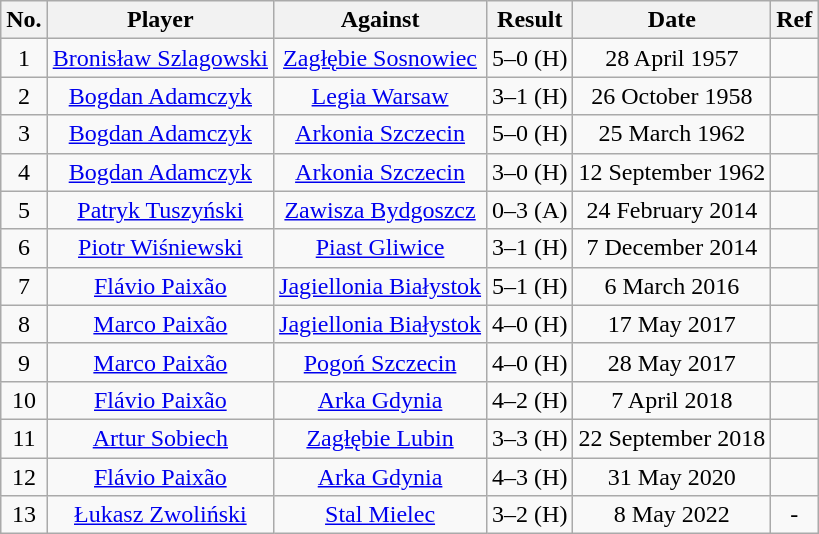<table class="wikitable" style="text-align: center">
<tr>
<th>No.</th>
<th>Player</th>
<th>Against</th>
<th>Result</th>
<th>Date</th>
<th>Ref</th>
</tr>
<tr>
<td>1</td>
<td><a href='#'>Bronisław Szlagowski</a></td>
<td><a href='#'>Zagłębie Sosnowiec</a></td>
<td>5–0 (H)</td>
<td>28 April 1957</td>
<td></td>
</tr>
<tr>
<td>2</td>
<td><a href='#'>Bogdan Adamczyk</a></td>
<td><a href='#'>Legia Warsaw</a></td>
<td>3–1 (H)</td>
<td>26 October 1958</td>
<td></td>
</tr>
<tr>
<td>3</td>
<td><a href='#'>Bogdan Adamczyk</a></td>
<td><a href='#'>Arkonia Szczecin</a></td>
<td>5–0 (H)</td>
<td>25 March 1962</td>
<td></td>
</tr>
<tr>
<td>4</td>
<td><a href='#'>Bogdan Adamczyk</a></td>
<td><a href='#'>Arkonia Szczecin</a></td>
<td>3–0 (H)</td>
<td>12 September 1962</td>
<td></td>
</tr>
<tr>
<td>5</td>
<td><a href='#'>Patryk Tuszyński</a></td>
<td><a href='#'>Zawisza Bydgoszcz</a></td>
<td>0–3 (A)</td>
<td>24 February 2014</td>
<td></td>
</tr>
<tr>
<td>6</td>
<td><a href='#'>Piotr Wiśniewski</a></td>
<td><a href='#'>Piast Gliwice</a></td>
<td>3–1 (H)</td>
<td>7 December 2014</td>
<td></td>
</tr>
<tr>
<td>7</td>
<td><a href='#'>Flávio Paixão</a></td>
<td><a href='#'>Jagiellonia Białystok</a></td>
<td>5–1 (H)</td>
<td>6 March 2016</td>
<td></td>
</tr>
<tr>
<td>8</td>
<td><a href='#'>Marco Paixão</a></td>
<td><a href='#'>Jagiellonia Białystok</a></td>
<td>4–0 (H)</td>
<td>17 May 2017</td>
<td></td>
</tr>
<tr>
<td>9</td>
<td><a href='#'>Marco Paixão</a></td>
<td><a href='#'>Pogoń Szczecin</a></td>
<td>4–0 (H)</td>
<td>28 May 2017</td>
<td></td>
</tr>
<tr>
<td>10</td>
<td><a href='#'>Flávio Paixão</a></td>
<td><a href='#'>Arka Gdynia</a></td>
<td>4–2 (H)</td>
<td>7 April 2018</td>
<td></td>
</tr>
<tr>
<td>11</td>
<td><a href='#'>Artur Sobiech</a></td>
<td><a href='#'>Zagłębie Lubin</a></td>
<td>3–3 (H)</td>
<td>22 September 2018</td>
<td></td>
</tr>
<tr>
<td>12</td>
<td><a href='#'>Flávio Paixão</a></td>
<td><a href='#'>Arka Gdynia</a></td>
<td>4–3 (H)</td>
<td>31 May 2020</td>
<td></td>
</tr>
<tr>
<td>13</td>
<td><a href='#'>Łukasz Zwoliński</a></td>
<td><a href='#'>Stal Mielec</a></td>
<td>3–2 (H)</td>
<td>8 May 2022</td>
<td>-</td>
</tr>
</table>
